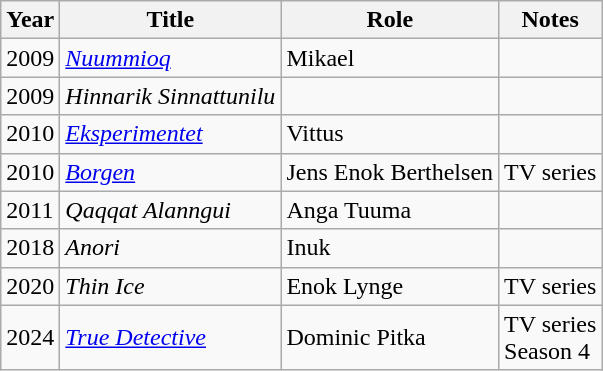<table class="wikitable sortable">
<tr>
<th>Year</th>
<th>Title</th>
<th>Role</th>
<th>Notes</th>
</tr>
<tr>
<td>2009</td>
<td><em><a href='#'>Nuummioq</a></em></td>
<td>Mikael</td>
<td></td>
</tr>
<tr>
<td>2009</td>
<td><em>Hinnarik Sinnattunilu</em></td>
<td></td>
<td></td>
</tr>
<tr>
<td>2010</td>
<td><em><a href='#'>Eksperimentet</a></em></td>
<td>Vittus</td>
<td></td>
</tr>
<tr>
<td>2010</td>
<td><em><a href='#'>Borgen</a></em></td>
<td>Jens Enok Berthelsen</td>
<td>TV series</td>
</tr>
<tr>
<td>2011</td>
<td><em>Qaqqat Alanngui</em></td>
<td>Anga Tuuma</td>
<td></td>
</tr>
<tr>
<td>2018</td>
<td><em>Anori</em></td>
<td>Inuk</td>
<td></td>
</tr>
<tr>
<td>2020</td>
<td><em>Thin Ice</em></td>
<td>Enok Lynge</td>
<td>TV series</td>
</tr>
<tr>
<td>2024</td>
<td><em><a href='#'>True Detective</a></em></td>
<td>Dominic Pitka</td>
<td>TV series<br>Season 4</td>
</tr>
</table>
